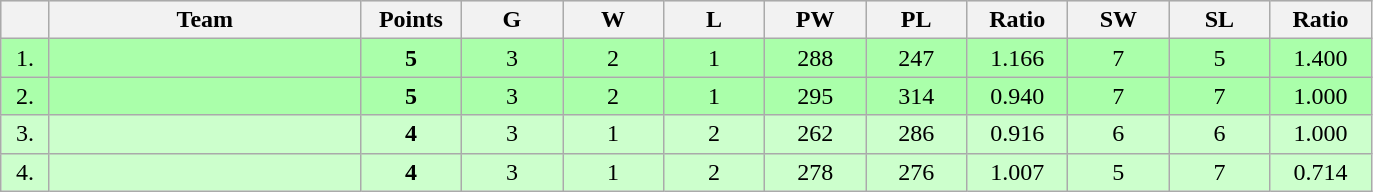<table class=wikitable style="text-align:center">
<tr bgcolor="#DCDCDC">
<th width="25"></th>
<th width="200">Team</th>
<th width="60">Points</th>
<th width="60">G</th>
<th width="60">W</th>
<th width="60">L</th>
<th width="60">PW</th>
<th width="60">PL</th>
<th width="60">Ratio</th>
<th width="60">SW</th>
<th width="60">SL</th>
<th width="60">Ratio</th>
</tr>
<tr bgcolor=#AAFFAA>
<td>1.</td>
<td align=left></td>
<td><strong>5</strong></td>
<td>3</td>
<td>2</td>
<td>1</td>
<td>288</td>
<td>247</td>
<td>1.166</td>
<td>7</td>
<td>5</td>
<td>1.400</td>
</tr>
<tr bgcolor=#AAFFAA>
<td>2.</td>
<td align=left></td>
<td><strong>5</strong></td>
<td>3</td>
<td>2</td>
<td>1</td>
<td>295</td>
<td>314</td>
<td>0.940</td>
<td>7</td>
<td>7</td>
<td>1.000</td>
</tr>
<tr bgcolor=#CCFFCC>
<td>3.</td>
<td align=left></td>
<td><strong>4</strong></td>
<td>3</td>
<td>1</td>
<td>2</td>
<td>262</td>
<td>286</td>
<td>0.916</td>
<td>6</td>
<td>6</td>
<td>1.000</td>
</tr>
<tr bgcolor=#CCFFCC>
<td>4.</td>
<td align=left></td>
<td><strong>4</strong></td>
<td>3</td>
<td>1</td>
<td>2</td>
<td>278</td>
<td>276</td>
<td>1.007</td>
<td>5</td>
<td>7</td>
<td>0.714</td>
</tr>
</table>
